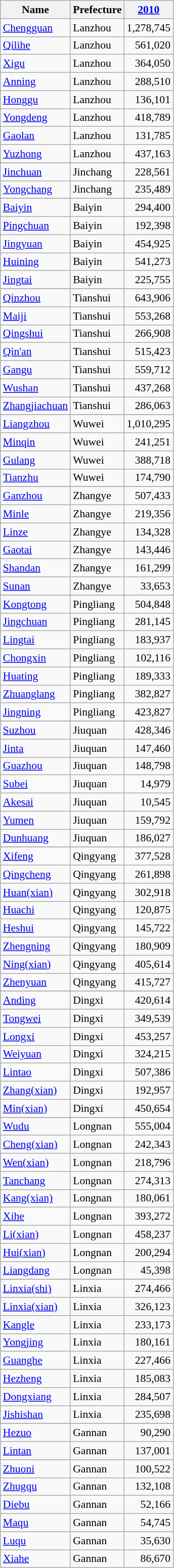<table class="wikitable sortable" style="font-size:90%;" align="center">
<tr>
<th>Name</th>
<th>Prefecture</th>
<th><a href='#'>2010</a></th>
</tr>
<tr>
<td><a href='#'>Chengguan</a></td>
<td>Lanzhou</td>
<td style="text-align: right;">1,278,745</td>
</tr>
<tr>
<td><a href='#'>Qilihe</a></td>
<td>Lanzhou</td>
<td style="text-align: right;">561,020</td>
</tr>
<tr>
<td><a href='#'>Xigu</a></td>
<td>Lanzhou</td>
<td style="text-align: right;">364,050</td>
</tr>
<tr>
<td><a href='#'>Anning</a></td>
<td>Lanzhou</td>
<td style="text-align: right;">288,510</td>
</tr>
<tr>
<td><a href='#'>Honggu</a></td>
<td>Lanzhou</td>
<td style="text-align: right;">136,101</td>
</tr>
<tr>
<td><a href='#'>Yongdeng</a></td>
<td>Lanzhou</td>
<td style="text-align: right;">418,789</td>
</tr>
<tr>
<td><a href='#'>Gaolan</a></td>
<td>Lanzhou</td>
<td style="text-align: right;">131,785</td>
</tr>
<tr>
<td><a href='#'>Yuzhong</a></td>
<td>Lanzhou</td>
<td style="text-align: right;">437,163</td>
</tr>
<tr>
</tr>
<tr>
<td><a href='#'>Jinchuan</a></td>
<td>Jinchang</td>
<td style="text-align: right;">228,561</td>
</tr>
<tr>
<td><a href='#'>Yongchang</a></td>
<td>Jinchang</td>
<td style="text-align: right;">235,489</td>
</tr>
<tr>
</tr>
<tr>
<td><a href='#'>Baiyin</a></td>
<td>Baiyin</td>
<td style="text-align: right;">294,400</td>
</tr>
<tr>
<td><a href='#'>Pingchuan</a></td>
<td>Baiyin</td>
<td style="text-align: right;">192,398</td>
</tr>
<tr>
<td><a href='#'>Jingyuan</a></td>
<td>Baiyin</td>
<td style="text-align: right;">454,925</td>
</tr>
<tr>
<td><a href='#'>Huining</a></td>
<td>Baiyin</td>
<td style="text-align: right;">541,273</td>
</tr>
<tr>
<td><a href='#'>Jingtai</a></td>
<td>Baiyin</td>
<td style="text-align: right;">225,755</td>
</tr>
<tr>
</tr>
<tr>
<td><a href='#'>Qinzhou</a></td>
<td>Tianshui</td>
<td style="text-align: right;">643,906</td>
</tr>
<tr>
<td><a href='#'>Maiji</a></td>
<td>Tianshui</td>
<td style="text-align: right;">553,268</td>
</tr>
<tr>
<td><a href='#'>Qingshui</a></td>
<td>Tianshui</td>
<td style="text-align: right;">266,908</td>
</tr>
<tr>
<td><a href='#'>Qin'an</a></td>
<td>Tianshui</td>
<td style="text-align: right;">515,423</td>
</tr>
<tr>
<td><a href='#'>Gangu</a></td>
<td>Tianshui</td>
<td style="text-align: right;">559,712</td>
</tr>
<tr>
<td><a href='#'>Wushan</a></td>
<td>Tianshui</td>
<td style="text-align: right;">437,268</td>
</tr>
<tr>
<td><a href='#'>Zhangjiachuan</a></td>
<td>Tianshui</td>
<td style="text-align: right;">286,063</td>
</tr>
<tr>
</tr>
<tr>
<td><a href='#'>Liangzhou</a></td>
<td>Wuwei</td>
<td style="text-align: right;">1,010,295</td>
</tr>
<tr>
<td><a href='#'>Minqin</a></td>
<td>Wuwei</td>
<td style="text-align: right;">241,251</td>
</tr>
<tr>
<td><a href='#'>Gulang</a></td>
<td>Wuwei</td>
<td style="text-align: right;">388,718</td>
</tr>
<tr>
<td><a href='#'>Tianzhu</a></td>
<td>Wuwei</td>
<td style="text-align: right;">174,790</td>
</tr>
<tr>
</tr>
<tr>
<td><a href='#'>Ganzhou</a></td>
<td>Zhangye</td>
<td style="text-align: right;">507,433</td>
</tr>
<tr>
<td><a href='#'>Minle</a></td>
<td>Zhangye</td>
<td style="text-align: right;">219,356</td>
</tr>
<tr>
<td><a href='#'>Linze</a></td>
<td>Zhangye</td>
<td style="text-align: right;">134,328</td>
</tr>
<tr>
<td><a href='#'>Gaotai</a></td>
<td>Zhangye</td>
<td style="text-align: right;">143,446</td>
</tr>
<tr>
<td><a href='#'>Shandan</a></td>
<td>Zhangye</td>
<td style="text-align: right;">161,299</td>
</tr>
<tr>
<td><a href='#'>Sunan</a></td>
<td>Zhangye</td>
<td style="text-align: right;">33,653</td>
</tr>
<tr>
</tr>
<tr>
<td><a href='#'>Kongtong</a></td>
<td>Pingliang</td>
<td style="text-align: right;">504,848</td>
</tr>
<tr>
<td><a href='#'>Jingchuan</a></td>
<td>Pingliang</td>
<td style="text-align: right;">281,145</td>
</tr>
<tr>
<td><a href='#'>Lingtai</a></td>
<td>Pingliang</td>
<td style="text-align: right;">183,937</td>
</tr>
<tr>
<td><a href='#'>Chongxin</a></td>
<td>Pingliang</td>
<td style="text-align: right;">102,116</td>
</tr>
<tr>
<td><a href='#'>Huating</a></td>
<td>Pingliang</td>
<td style="text-align: right;">189,333</td>
</tr>
<tr>
<td><a href='#'>Zhuanglang</a></td>
<td>Pingliang</td>
<td style="text-align: right;">382,827</td>
</tr>
<tr>
<td><a href='#'>Jingning</a></td>
<td>Pingliang</td>
<td style="text-align: right;">423,827</td>
</tr>
<tr>
</tr>
<tr>
<td><a href='#'>Suzhou</a></td>
<td>Jiuquan</td>
<td style="text-align: right;">428,346</td>
</tr>
<tr>
<td><a href='#'>Jinta</a></td>
<td>Jiuquan</td>
<td style="text-align: right;">147,460</td>
</tr>
<tr>
<td><a href='#'>Guazhou</a></td>
<td>Jiuquan</td>
<td style="text-align: right;">148,798</td>
</tr>
<tr>
<td><a href='#'>Subei</a></td>
<td>Jiuquan</td>
<td style="text-align: right;">14,979</td>
</tr>
<tr>
<td><a href='#'>Akesai</a></td>
<td>Jiuquan</td>
<td style="text-align: right;">10,545</td>
</tr>
<tr>
<td><a href='#'>Yumen</a></td>
<td>Jiuquan</td>
<td style="text-align: right;">159,792</td>
</tr>
<tr>
<td><a href='#'>Dunhuang</a></td>
<td>Jiuquan</td>
<td style="text-align: right;">186,027</td>
</tr>
<tr>
</tr>
<tr>
<td><a href='#'>Xifeng</a></td>
<td>Qingyang</td>
<td style="text-align: right;">377,528</td>
</tr>
<tr>
<td><a href='#'>Qingcheng</a></td>
<td>Qingyang</td>
<td style="text-align: right;">261,898</td>
</tr>
<tr>
<td><a href='#'>Huan(xian)</a></td>
<td>Qingyang</td>
<td style="text-align: right;">302,918</td>
</tr>
<tr>
<td><a href='#'>Huachi</a></td>
<td>Qingyang</td>
<td style="text-align: right;">120,875</td>
</tr>
<tr>
<td><a href='#'>Heshui</a></td>
<td>Qingyang</td>
<td style="text-align: right;">145,722</td>
</tr>
<tr>
<td><a href='#'>Zhengning</a></td>
<td>Qingyang</td>
<td style="text-align: right;">180,909</td>
</tr>
<tr>
<td><a href='#'>Ning(xian)</a></td>
<td>Qingyang</td>
<td style="text-align: right;">405,614</td>
</tr>
<tr>
<td><a href='#'>Zhenyuan</a></td>
<td>Qingyang</td>
<td style="text-align: right;">415,727</td>
</tr>
<tr>
</tr>
<tr>
<td><a href='#'>Anding</a></td>
<td>Dingxi</td>
<td style="text-align: right;">420,614</td>
</tr>
<tr>
<td><a href='#'>Tongwei</a></td>
<td>Dingxi</td>
<td style="text-align: right;">349,539</td>
</tr>
<tr>
<td><a href='#'>Longxi</a></td>
<td>Dingxi</td>
<td style="text-align: right;">453,257</td>
</tr>
<tr>
<td><a href='#'>Weiyuan</a></td>
<td>Dingxi</td>
<td style="text-align: right;">324,215</td>
</tr>
<tr>
<td><a href='#'>Lintao</a></td>
<td>Dingxi</td>
<td style="text-align: right;">507,386</td>
</tr>
<tr>
<td><a href='#'>Zhang(xian)</a></td>
<td>Dingxi</td>
<td style="text-align: right;">192,957</td>
</tr>
<tr>
<td><a href='#'>Min(xian)</a></td>
<td>Dingxi</td>
<td style="text-align: right;">450,654</td>
</tr>
<tr>
</tr>
<tr>
<td><a href='#'>Wudu</a></td>
<td>Longnan</td>
<td style="text-align: right;">555,004</td>
</tr>
<tr>
<td><a href='#'>Cheng(xian)</a></td>
<td>Longnan</td>
<td style="text-align: right;">242,343</td>
</tr>
<tr>
<td><a href='#'>Wen(xian)</a></td>
<td>Longnan</td>
<td style="text-align: right;">218,796</td>
</tr>
<tr>
<td><a href='#'>Tanchang</a></td>
<td>Longnan</td>
<td style="text-align: right;">274,313</td>
</tr>
<tr>
<td><a href='#'>Kang(xian)</a></td>
<td>Longnan</td>
<td style="text-align: right;">180,061</td>
</tr>
<tr>
<td><a href='#'>Xihe</a></td>
<td>Longnan</td>
<td style="text-align: right;">393,272</td>
</tr>
<tr>
<td><a href='#'>Li(xian)</a></td>
<td>Longnan</td>
<td style="text-align: right;">458,237</td>
</tr>
<tr>
<td><a href='#'>Hui(xian)</a></td>
<td>Longnan</td>
<td style="text-align: right;">200,294</td>
</tr>
<tr>
<td><a href='#'>Liangdang</a></td>
<td>Longnan</td>
<td style="text-align: right;">45,398</td>
</tr>
<tr>
</tr>
<tr>
<td><a href='#'>Linxia(shi)</a></td>
<td>Linxia</td>
<td style="text-align: right;">274,466</td>
</tr>
<tr>
<td><a href='#'>Linxia(xian)</a></td>
<td>Linxia</td>
<td style="text-align: right;">326,123</td>
</tr>
<tr>
<td><a href='#'>Kangle</a></td>
<td>Linxia</td>
<td style="text-align: right;">233,173</td>
</tr>
<tr>
<td><a href='#'>Yongjing</a></td>
<td>Linxia</td>
<td style="text-align: right;">180,161</td>
</tr>
<tr>
<td><a href='#'>Guanghe</a></td>
<td>Linxia</td>
<td style="text-align: right;">227,466</td>
</tr>
<tr>
<td><a href='#'>Hezheng</a></td>
<td>Linxia</td>
<td style="text-align: right;">185,083</td>
</tr>
<tr>
<td><a href='#'>Dongxiang</a></td>
<td>Linxia</td>
<td style="text-align: right;">284,507</td>
</tr>
<tr>
<td><a href='#'>Jishishan</a></td>
<td>Linxia</td>
<td style="text-align: right;">235,698</td>
</tr>
<tr>
</tr>
<tr>
<td><a href='#'>Hezuo</a></td>
<td>Gannan</td>
<td style="text-align: right;">90,290</td>
</tr>
<tr>
<td><a href='#'>Lintan</a></td>
<td>Gannan</td>
<td style="text-align: right;">137,001</td>
</tr>
<tr>
<td><a href='#'>Zhuoni</a></td>
<td>Gannan</td>
<td style="text-align: right;">100,522</td>
</tr>
<tr>
<td><a href='#'>Zhugqu</a></td>
<td>Gannan</td>
<td style="text-align: right;">132,108</td>
</tr>
<tr>
<td><a href='#'>Diebu</a></td>
<td>Gannan</td>
<td style="text-align: right;">52,166</td>
</tr>
<tr>
<td><a href='#'>Maqu</a></td>
<td>Gannan</td>
<td style="text-align: right;">54,745</td>
</tr>
<tr>
<td><a href='#'>Luqu</a></td>
<td>Gannan</td>
<td style="text-align: right;">35,630</td>
</tr>
<tr>
<td><a href='#'>Xiahe</a></td>
<td>Gannan</td>
<td style="text-align: right;">86,670</td>
</tr>
</table>
